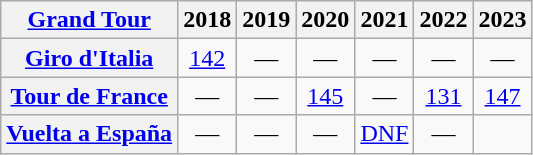<table class="wikitable plainrowheaders">
<tr>
<th scope="col"><a href='#'>Grand Tour</a></th>
<th scope="col">2018</th>
<th scope="col">2019</th>
<th scope="col">2020</th>
<th scope="col">2021</th>
<th scope="col">2022</th>
<th scope="col">2023</th>
</tr>
<tr style="text-align:center;">
<th scope="row"> <a href='#'>Giro d'Italia</a></th>
<td><a href='#'>142</a></td>
<td>—</td>
<td>—</td>
<td>—</td>
<td>—</td>
<td>—</td>
</tr>
<tr style="text-align:center;">
<th scope="row"> <a href='#'>Tour de France</a></th>
<td>—</td>
<td>—</td>
<td><a href='#'>145</a></td>
<td>—</td>
<td><a href='#'>131</a></td>
<td><a href='#'>147</a></td>
</tr>
<tr style="text-align:center;">
<th scope="row"> <a href='#'>Vuelta a España</a></th>
<td>—</td>
<td>—</td>
<td>—</td>
<td><a href='#'>DNF</a></td>
<td>—</td>
<td></td>
</tr>
</table>
